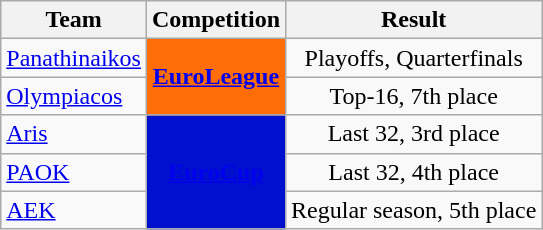<table class="wikitable sortable">
<tr>
<th>Team</th>
<th>Competition</th>
<th>Result</th>
</tr>
<tr>
<td><a href='#'>Panathinaikos</a></td>
<td rowspan="2" style="background:#ff6d09;color:#ffffff;text-align:center"><strong><a href='#'><span>EuroLeague</span></a></strong></td>
<td style="text-align:center">Playoffs, Quarterfinals</td>
</tr>
<tr>
<td><a href='#'>Olympiacos</a></td>
<td style="text-align:center">Top-16, 7th place</td>
</tr>
<tr>
<td><a href='#'>Aris</a></td>
<td rowspan="3" style="background-color:#0010CE;color:white;text-align:center"><strong><a href='#'><span>EuroCup</span></a></strong></td>
<td style="text-align:center">Last 32, 3rd place</td>
</tr>
<tr>
<td><a href='#'>PAOK</a></td>
<td style="text-align:center">Last 32, 4th place</td>
</tr>
<tr>
<td><a href='#'>AEK</a></td>
<td style="text-align:center">Regular season, 5th place</td>
</tr>
</table>
